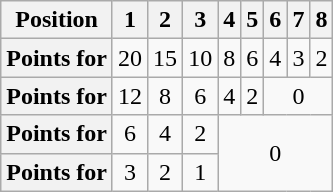<table class="wikitable floatright" style="text-align: center">
<tr>
<th scope="col">Position</th>
<th scope="col">1</th>
<th scope="col">2</th>
<th scope="col">3</th>
<th scope="col">4</th>
<th scope="col">5</th>
<th scope="col">6</th>
<th scope="col">7</th>
<th scope="col">8</th>
</tr>
<tr>
<th scope="row">Points for </th>
<td>20</td>
<td>15</td>
<td>10</td>
<td>8</td>
<td>6</td>
<td>4</td>
<td>3</td>
<td>2</td>
</tr>
<tr>
<th scope="row">Points for </th>
<td>12</td>
<td>8</td>
<td>6</td>
<td>4</td>
<td>2</td>
<td colspan="3">0</td>
</tr>
<tr>
<th scope="row">Points for </th>
<td>6</td>
<td>4</td>
<td>2</td>
<td colspan="5" rowspan="2">0</td>
</tr>
<tr>
<th scope="row">Points for </th>
<td>3</td>
<td>2</td>
<td>1</td>
</tr>
</table>
